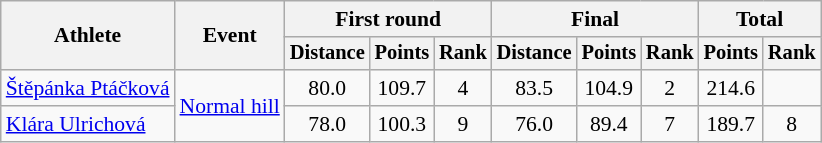<table class="wikitable" style="font-size:90%">
<tr>
<th rowspan=2>Athlete</th>
<th rowspan=2>Event</th>
<th colspan=3>First round</th>
<th colspan=3>Final</th>
<th colspan=2>Total</th>
</tr>
<tr style="font-size:95%">
<th>Distance</th>
<th>Points</th>
<th>Rank</th>
<th>Distance</th>
<th>Points</th>
<th>Rank</th>
<th>Points</th>
<th>Rank</th>
</tr>
<tr align=center>
<td align=left><a href='#'>Štěpánka Ptáčková</a></td>
<td align=left rowspan=2><a href='#'>Normal hill</a></td>
<td>80.0</td>
<td>109.7</td>
<td>4</td>
<td>83.5</td>
<td>104.9</td>
<td>2</td>
<td>214.6</td>
<td></td>
</tr>
<tr align=center>
<td align=left><a href='#'>Klára Ulrichová</a></td>
<td>78.0</td>
<td>100.3</td>
<td>9</td>
<td>76.0</td>
<td>89.4</td>
<td>7</td>
<td>189.7</td>
<td>8</td>
</tr>
</table>
